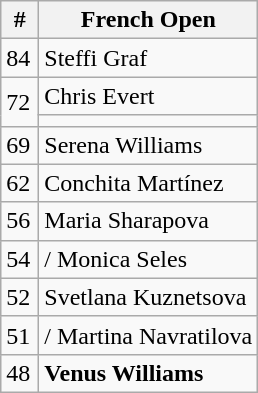<table class="wikitable">
<tr>
<th style="width:18px;">#</th>
<th>French Open</th>
</tr>
<tr>
<td>84</td>
<td> Steffi Graf</td>
</tr>
<tr>
<td rowspan="2">72</td>
<td> Chris Evert</td>
</tr>
<tr>
<td></td>
</tr>
<tr>
<td>69</td>
<td> Serena Williams</td>
</tr>
<tr>
<td>62</td>
<td> Conchita Martínez</td>
</tr>
<tr>
<td>56</td>
<td> Maria Sharapova</td>
</tr>
<tr>
<td>54</td>
<td>/ Monica Seles</td>
</tr>
<tr>
<td>52</td>
<td> Svetlana Kuznetsova</td>
</tr>
<tr>
<td>51</td>
<td>/ Martina Navratilova</td>
</tr>
<tr>
<td>48</td>
<td> <strong>Venus Williams</strong></td>
</tr>
</table>
